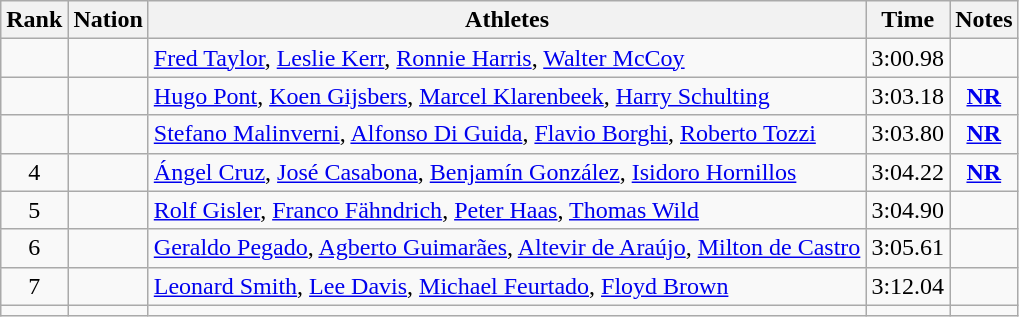<table class="wikitable sortable" style="text-align:center">
<tr>
<th>Rank</th>
<th>Nation</th>
<th>Athletes</th>
<th>Time</th>
<th>Notes</th>
</tr>
<tr>
<td></td>
<td align=left></td>
<td align=left><a href='#'>Fred Taylor</a>, <a href='#'>Leslie Kerr</a>, <a href='#'>Ronnie Harris</a>, <a href='#'>Walter McCoy</a></td>
<td>3:00.98</td>
<td></td>
</tr>
<tr>
<td></td>
<td align=left></td>
<td align=left><a href='#'>Hugo Pont</a>, <a href='#'>Koen Gijsbers</a>, <a href='#'>Marcel Klarenbeek</a>, <a href='#'>Harry Schulting</a></td>
<td>3:03.18</td>
<td><strong><a href='#'>NR</a></strong></td>
</tr>
<tr>
<td></td>
<td align=left></td>
<td align=left><a href='#'>Stefano Malinverni</a>, <a href='#'>Alfonso Di Guida</a>, <a href='#'>Flavio Borghi</a>, <a href='#'>Roberto Tozzi</a></td>
<td>3:03.80</td>
<td><strong><a href='#'>NR</a></strong></td>
</tr>
<tr>
<td>4</td>
<td align=left></td>
<td align=left><a href='#'>Ángel Cruz</a>, <a href='#'>José Casabona</a>, <a href='#'>Benjamín González</a>, <a href='#'>Isidoro Hornillos</a></td>
<td>3:04.22</td>
<td><strong><a href='#'>NR</a></strong></td>
</tr>
<tr>
<td>5</td>
<td align=left></td>
<td align=left><a href='#'>Rolf Gisler</a>, <a href='#'>Franco Fähndrich</a>, <a href='#'>Peter Haas</a>, <a href='#'>Thomas Wild</a></td>
<td>3:04.90</td>
<td></td>
</tr>
<tr>
<td>6</td>
<td align=left></td>
<td align=left><a href='#'>Geraldo Pegado</a>, <a href='#'>Agberto Guimarães</a>, <a href='#'>Altevir de Araújo</a>, <a href='#'>Milton de Castro</a></td>
<td>3:05.61</td>
<td></td>
</tr>
<tr>
<td>7</td>
<td align=left></td>
<td align=left><a href='#'>Leonard Smith</a>, <a href='#'>Lee Davis</a>, <a href='#'>Michael Feurtado</a>, <a href='#'>Floyd Brown</a></td>
<td>3:12.04</td>
<td></td>
</tr>
<tr>
<td></td>
<td align=left></td>
<td align=left></td>
<td></td>
<td></td>
</tr>
</table>
